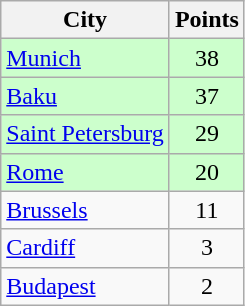<table class="wikitable" style="text-align:center">
<tr>
<th>City</th>
<th>Points</th>
</tr>
<tr bgcolor=#ccffcc>
<td align=left> <a href='#'>Munich</a></td>
<td>38</td>
</tr>
<tr bgcolor=#ccffcc>
<td align=left> <a href='#'>Baku</a></td>
<td>37</td>
</tr>
<tr bgcolor=#ccffcc>
<td align=left> <a href='#'>Saint Petersburg</a></td>
<td>29</td>
</tr>
<tr bgcolor=#ccffcc>
<td align=left> <a href='#'>Rome</a></td>
<td>20</td>
</tr>
<tr>
<td align=left> <a href='#'>Brussels</a></td>
<td>11</td>
</tr>
<tr>
<td align=left> <a href='#'>Cardiff</a></td>
<td>3</td>
</tr>
<tr>
<td align=left> <a href='#'>Budapest</a></td>
<td>2</td>
</tr>
</table>
